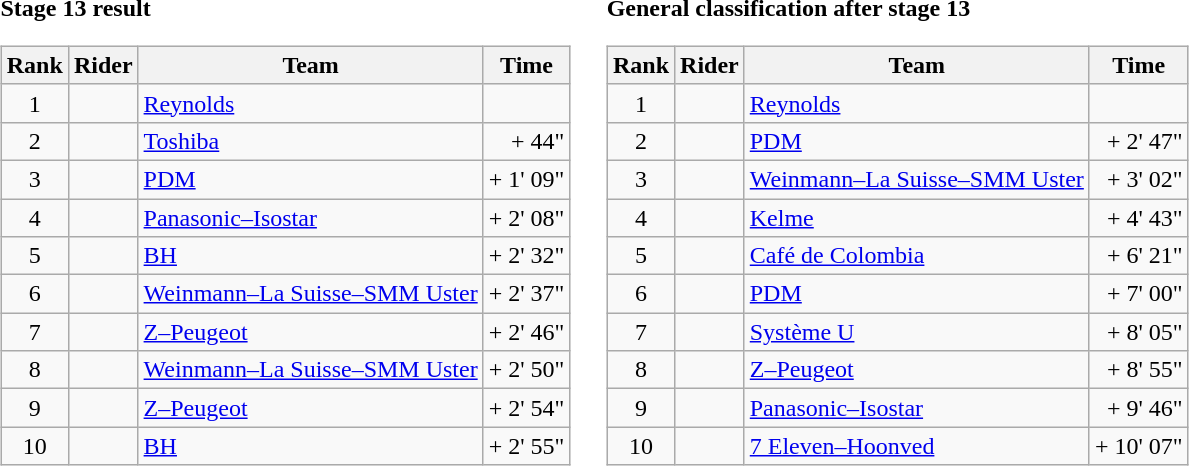<table>
<tr>
<td><strong>Stage 13 result</strong><br><table class="wikitable">
<tr>
<th scope="col">Rank</th>
<th scope="col">Rider</th>
<th scope="col">Team</th>
<th scope="col">Time</th>
</tr>
<tr>
<td style="text-align:center;">1</td>
<td> </td>
<td><a href='#'>Reynolds</a></td>
<td style="text-align:right;"></td>
</tr>
<tr>
<td style="text-align:center;">2</td>
<td></td>
<td><a href='#'>Toshiba</a></td>
<td style="text-align:right;">+ 44"</td>
</tr>
<tr>
<td style="text-align:center;">3</td>
<td></td>
<td><a href='#'>PDM</a></td>
<td style="text-align:right;">+ 1' 09"</td>
</tr>
<tr>
<td style="text-align:center;">4</td>
<td></td>
<td><a href='#'>Panasonic–Isostar</a></td>
<td style="text-align:right;">+ 2' 08"</td>
</tr>
<tr>
<td style="text-align:center;">5</td>
<td></td>
<td><a href='#'>BH</a></td>
<td style="text-align:right;">+ 2' 32"</td>
</tr>
<tr>
<td style="text-align:center;">6</td>
<td></td>
<td><a href='#'>Weinmann–La Suisse–SMM Uster</a></td>
<td style="text-align:right;">+ 2' 37"</td>
</tr>
<tr>
<td style="text-align:center;">7</td>
<td></td>
<td><a href='#'>Z–Peugeot</a></td>
<td style="text-align:right;">+ 2' 46"</td>
</tr>
<tr>
<td style="text-align:center;">8</td>
<td></td>
<td><a href='#'>Weinmann–La Suisse–SMM Uster</a></td>
<td style="text-align:right;">+ 2' 50"</td>
</tr>
<tr>
<td style="text-align:center;">9</td>
<td></td>
<td><a href='#'>Z–Peugeot</a></td>
<td style="text-align:right;">+ 2' 54"</td>
</tr>
<tr>
<td style="text-align:center;">10</td>
<td></td>
<td><a href='#'>BH</a></td>
<td style="text-align:right;">+ 2' 55"</td>
</tr>
</table>
</td>
<td></td>
<td><strong>General classification after stage 13</strong><br><table class="wikitable">
<tr>
<th scope="col">Rank</th>
<th scope="col">Rider</th>
<th scope="col">Team</th>
<th scope="col">Time</th>
</tr>
<tr>
<td style="text-align:center;">1</td>
<td> </td>
<td><a href='#'>Reynolds</a></td>
<td style="text-align:right;"></td>
</tr>
<tr>
<td style="text-align:center;">2</td>
<td></td>
<td><a href='#'>PDM</a></td>
<td style="text-align:right;">+ 2' 47"</td>
</tr>
<tr>
<td style="text-align:center;">3</td>
<td></td>
<td><a href='#'>Weinmann–La Suisse–SMM Uster</a></td>
<td style="text-align:right;">+ 3' 02"</td>
</tr>
<tr>
<td style="text-align:center;">4</td>
<td></td>
<td><a href='#'>Kelme</a></td>
<td style="text-align:right;">+ 4' 43"</td>
</tr>
<tr>
<td style="text-align:center;">5</td>
<td></td>
<td><a href='#'>Café de Colombia</a></td>
<td style="text-align:right;">+ 6' 21"</td>
</tr>
<tr>
<td style="text-align:center;">6</td>
<td></td>
<td><a href='#'>PDM</a></td>
<td style="text-align:right;">+ 7' 00"</td>
</tr>
<tr>
<td style="text-align:center;">7</td>
<td></td>
<td><a href='#'>Système U</a></td>
<td style="text-align:right;">+ 8' 05"</td>
</tr>
<tr>
<td style="text-align:center;">8</td>
<td></td>
<td><a href='#'>Z–Peugeot</a></td>
<td style="text-align:right;">+ 8' 55"</td>
</tr>
<tr>
<td style="text-align:center;">9</td>
<td></td>
<td><a href='#'>Panasonic–Isostar</a></td>
<td style="text-align:right;">+ 9' 46"</td>
</tr>
<tr>
<td style="text-align:center;">10</td>
<td></td>
<td><a href='#'>7 Eleven–Hoonved</a></td>
<td style="text-align:right;">+ 10' 07"</td>
</tr>
</table>
</td>
</tr>
</table>
